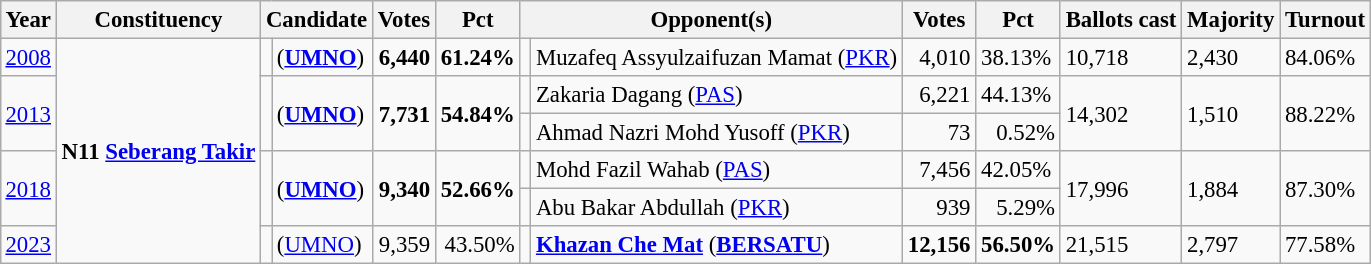<table class="wikitable" style="margin:0.5em ; font-size:95%">
<tr>
<th>Year</th>
<th>Constituency</th>
<th colspan=2>Candidate</th>
<th>Votes</th>
<th>Pct</th>
<th colspan=2>Opponent(s)</th>
<th>Votes</th>
<th>Pct</th>
<th>Ballots cast</th>
<th>Majority</th>
<th>Turnout</th>
</tr>
<tr>
<td><a href='#'>2008</a></td>
<td rowspan=6><strong>N11 <a href='#'>Seberang Takir</a></strong></td>
<td></td>
<td> (<strong><a href='#'>UMNO</a></strong>)</td>
<td align="right"><strong>6,440</strong></td>
<td><strong>61.24%</strong></td>
<td></td>
<td>Muzafeq Assyulzaifuzan Mamat (<a href='#'>PKR</a>)</td>
<td align="right">4,010</td>
<td>38.13%</td>
<td>10,718</td>
<td>2,430</td>
<td>84.06%</td>
</tr>
<tr>
<td rowspan=2><a href='#'>2013</a></td>
<td rowspan=2 ></td>
<td rowspan=2> (<strong><a href='#'>UMNO</a></strong>)</td>
<td rowspan=2 align="right"><strong>7,731</strong></td>
<td rowspan=2><strong>54.84%</strong></td>
<td></td>
<td>Zakaria Dagang (<a href='#'>PAS</a>)</td>
<td align="right">6,221</td>
<td>44.13%</td>
<td rowspan=2>14,302</td>
<td rowspan=2>1,510</td>
<td rowspan=2>88.22%</td>
</tr>
<tr>
<td></td>
<td>Ahmad Nazri Mohd Yusoff (<a href='#'>PKR</a>)</td>
<td align="right">73</td>
<td align=right>0.52%</td>
</tr>
<tr>
<td rowspan=2><a href='#'>2018</a></td>
<td rowspan=2 ></td>
<td rowspan=2> (<strong><a href='#'>UMNO</a></strong>)</td>
<td rowspan=2 align="right"><strong>9,340</strong></td>
<td rowspan=2><strong>52.66%</strong></td>
<td></td>
<td>Mohd Fazil Wahab (<a href='#'>PAS</a>)</td>
<td align="right">7,456</td>
<td>42.05%</td>
<td rowspan=2>17,996</td>
<td rowspan=2>1,884</td>
<td rowspan=2>87.30%</td>
</tr>
<tr>
<td></td>
<td>Abu Bakar Abdullah (<a href='#'>PKR</a>)</td>
<td align="right">939</td>
<td align=right>5.29%</td>
</tr>
<tr>
<td><a href='#'>2023</a></td>
<td></td>
<td> (<a href='#'>UMNO</a>)</td>
<td align=right>9,359</td>
<td align=right>43.50%</td>
<td></td>
<td><strong><a href='#'>Khazan Che Mat</a></strong> (<a href='#'><strong>BERSATU</strong></a>)</td>
<td align=right><strong>12,156</strong></td>
<td align=right><strong>56.50%</strong></td>
<td>21,515</td>
<td>2,797</td>
<td>77.58%</td>
</tr>
</table>
